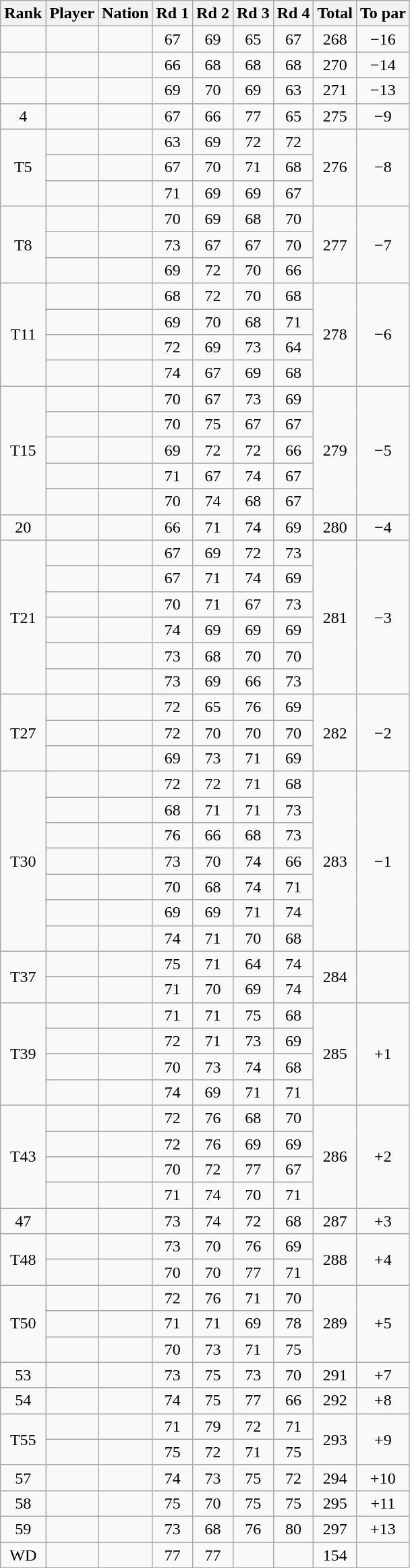<table class="wikitable sortable" style="text-align:center">
<tr>
<th class=unsortable>Rank</th>
<th>Player</th>
<th>Nation</th>
<th>Rd 1</th>
<th>Rd 2</th>
<th>Rd 3</th>
<th>Rd 4</th>
<th>Total</th>
<th class=unsortable>To par</th>
</tr>
<tr>
<td></td>
<td align=left></td>
<td align=left></td>
<td>67</td>
<td>69</td>
<td>65</td>
<td>67</td>
<td>268</td>
<td>−16</td>
</tr>
<tr>
<td></td>
<td align=left></td>
<td align=left></td>
<td>66</td>
<td>68</td>
<td>68</td>
<td>68</td>
<td>270</td>
<td>−14</td>
</tr>
<tr>
<td></td>
<td align=left></td>
<td align=left></td>
<td>69</td>
<td>70</td>
<td>69</td>
<td>63</td>
<td>271</td>
<td>−13</td>
</tr>
<tr>
<td>4</td>
<td align=left></td>
<td align=left></td>
<td>67</td>
<td>66</td>
<td>77</td>
<td>65</td>
<td>275</td>
<td>−9</td>
</tr>
<tr>
<td rowspan=3>T5</td>
<td align=left></td>
<td align=left></td>
<td>63</td>
<td>69</td>
<td>72</td>
<td>72</td>
<td rowspan=3>276</td>
<td rowspan=3>−8</td>
</tr>
<tr>
<td align=left></td>
<td align=left></td>
<td>67</td>
<td>70</td>
<td>71</td>
<td>68</td>
</tr>
<tr>
<td align=left></td>
<td align=left></td>
<td>71</td>
<td>69</td>
<td>69</td>
<td>67</td>
</tr>
<tr>
<td rowspan=3>T8</td>
<td align=left></td>
<td align=left></td>
<td>70</td>
<td>69</td>
<td>68</td>
<td>70</td>
<td rowspan=3>277</td>
<td rowspan=3>−7</td>
</tr>
<tr>
<td align=left></td>
<td align=left></td>
<td>73</td>
<td>67</td>
<td>67</td>
<td>70</td>
</tr>
<tr>
<td align=left></td>
<td align=left></td>
<td>69</td>
<td>72</td>
<td>70</td>
<td>66</td>
</tr>
<tr>
<td rowspan=4>T11</td>
<td align=left></td>
<td align=left></td>
<td>68</td>
<td>72</td>
<td>70</td>
<td>68</td>
<td rowspan=4>278</td>
<td rowspan=4>−6</td>
</tr>
<tr>
<td align=left></td>
<td align=left></td>
<td>69</td>
<td>70</td>
<td>68</td>
<td>71</td>
</tr>
<tr>
<td align=left></td>
<td align=left></td>
<td>72</td>
<td>69</td>
<td>73</td>
<td>64</td>
</tr>
<tr>
<td align=left></td>
<td align=left></td>
<td>74</td>
<td>67</td>
<td>69</td>
<td>68</td>
</tr>
<tr>
<td rowspan=5>T15</td>
<td align=left></td>
<td align=left></td>
<td>70</td>
<td>67</td>
<td>73</td>
<td>69</td>
<td rowspan=5>279</td>
<td rowspan=5>−5</td>
</tr>
<tr>
<td align=left></td>
<td align=left></td>
<td>70</td>
<td>75</td>
<td>67</td>
<td>67</td>
</tr>
<tr>
<td align=left></td>
<td align=left></td>
<td>69</td>
<td>72</td>
<td>72</td>
<td>66</td>
</tr>
<tr>
<td align=left></td>
<td align=left></td>
<td>71</td>
<td>67</td>
<td>74</td>
<td>67</td>
</tr>
<tr>
<td align=left></td>
<td align=left></td>
<td>70</td>
<td>74</td>
<td>68</td>
<td>67</td>
</tr>
<tr>
<td>20</td>
<td align=left></td>
<td align=left></td>
<td>66</td>
<td>71</td>
<td>74</td>
<td>69</td>
<td>280</td>
<td>−4</td>
</tr>
<tr>
<td rowspan=6>T21</td>
<td align=left></td>
<td align=left></td>
<td>67</td>
<td>69</td>
<td>72</td>
<td>73</td>
<td rowspan=6>281</td>
<td rowspan=6>−3</td>
</tr>
<tr>
<td align=left></td>
<td align=left></td>
<td>67</td>
<td>71</td>
<td>74</td>
<td>69</td>
</tr>
<tr>
<td align=left></td>
<td align=left></td>
<td>70</td>
<td>71</td>
<td>67</td>
<td>73</td>
</tr>
<tr>
<td align=left></td>
<td align=left></td>
<td>74</td>
<td>69</td>
<td>69</td>
<td>69</td>
</tr>
<tr>
<td align=left></td>
<td align=left></td>
<td>73</td>
<td>68</td>
<td>70</td>
<td>70</td>
</tr>
<tr>
<td align=left></td>
<td align=left></td>
<td>73</td>
<td>69</td>
<td>66</td>
<td>73</td>
</tr>
<tr>
<td rowspan=3>T27</td>
<td align=left></td>
<td align=left></td>
<td>72</td>
<td>65</td>
<td>76</td>
<td>69</td>
<td rowspan=3>282</td>
<td rowspan=3>−2</td>
</tr>
<tr>
<td align=left></td>
<td align=left></td>
<td>72</td>
<td>70</td>
<td>70</td>
<td>70</td>
</tr>
<tr>
<td align=left></td>
<td align=left></td>
<td>69</td>
<td>73</td>
<td>71</td>
<td>69</td>
</tr>
<tr>
<td rowspan=7>T30</td>
<td align=left></td>
<td align=left></td>
<td>72</td>
<td>72</td>
<td>71</td>
<td>68</td>
<td rowspan=7>283</td>
<td rowspan=7>−1</td>
</tr>
<tr>
<td align=left></td>
<td align=left></td>
<td>68</td>
<td>71</td>
<td>71</td>
<td>73</td>
</tr>
<tr>
<td align=left></td>
<td align=left></td>
<td>76</td>
<td>66</td>
<td>68</td>
<td>73</td>
</tr>
<tr>
<td align=left></td>
<td align=left></td>
<td>73</td>
<td>70</td>
<td>74</td>
<td>66</td>
</tr>
<tr>
<td align=left></td>
<td align=left></td>
<td>70</td>
<td>68</td>
<td>74</td>
<td>71</td>
</tr>
<tr>
<td align=left></td>
<td align=left></td>
<td>69</td>
<td>69</td>
<td>71</td>
<td>74</td>
</tr>
<tr>
<td align=left></td>
<td align=left></td>
<td>74</td>
<td>71</td>
<td>70</td>
<td>68</td>
</tr>
<tr>
<td rowspan=2>T37</td>
<td align=left></td>
<td align=left></td>
<td>75</td>
<td>71</td>
<td>64</td>
<td>74</td>
<td rowspan=2>284</td>
<td rowspan=2></td>
</tr>
<tr>
<td align=left></td>
<td align=left></td>
<td>71</td>
<td>70</td>
<td>69</td>
<td>74</td>
</tr>
<tr>
<td rowspan=4>T39</td>
<td align=left></td>
<td align=left></td>
<td>71</td>
<td>71</td>
<td>75</td>
<td>68</td>
<td rowspan=4>285</td>
<td rowspan=4>+1</td>
</tr>
<tr>
<td align=left></td>
<td align=left></td>
<td>72</td>
<td>71</td>
<td>73</td>
<td>69</td>
</tr>
<tr>
<td align=left></td>
<td align=left></td>
<td>70</td>
<td>73</td>
<td>74</td>
<td>68</td>
</tr>
<tr>
<td align=left></td>
<td align=left></td>
<td>74</td>
<td>69</td>
<td>71</td>
<td>71</td>
</tr>
<tr>
<td rowspan=4>T43</td>
<td align=left></td>
<td align=left></td>
<td>72</td>
<td>76</td>
<td>68</td>
<td>70</td>
<td rowspan=4>286</td>
<td rowspan=4>+2</td>
</tr>
<tr>
<td align=left></td>
<td align=left></td>
<td>72</td>
<td>76</td>
<td>69</td>
<td>69</td>
</tr>
<tr>
<td align=left></td>
<td align=left></td>
<td>70</td>
<td>72</td>
<td>77</td>
<td>67</td>
</tr>
<tr>
<td align=left></td>
<td align=left></td>
<td>71</td>
<td>74</td>
<td>70</td>
<td>71</td>
</tr>
<tr>
<td>47</td>
<td align=left></td>
<td align=left></td>
<td>73</td>
<td>74</td>
<td>72</td>
<td>68</td>
<td>287</td>
<td>+3</td>
</tr>
<tr>
<td rowspan=2>T48</td>
<td align=left></td>
<td align=left></td>
<td>73</td>
<td>70</td>
<td>76</td>
<td>69</td>
<td rowspan=2>288</td>
<td rowspan=2>+4</td>
</tr>
<tr>
<td align=left></td>
<td align=left></td>
<td>70</td>
<td>70</td>
<td>77</td>
<td>71</td>
</tr>
<tr>
<td rowspan=3>T50</td>
<td align=left></td>
<td align=left></td>
<td>72</td>
<td>76</td>
<td>71</td>
<td>70</td>
<td rowspan=3>289</td>
<td rowspan=3>+5</td>
</tr>
<tr>
<td align=left></td>
<td align=left></td>
<td>71</td>
<td>71</td>
<td>69</td>
<td>78</td>
</tr>
<tr>
<td align=left></td>
<td align=left></td>
<td>70</td>
<td>73</td>
<td>71</td>
<td>75</td>
</tr>
<tr>
<td>53</td>
<td align=left></td>
<td align=left></td>
<td>73</td>
<td>75</td>
<td>73</td>
<td>70</td>
<td>291</td>
<td>+7</td>
</tr>
<tr>
<td>54</td>
<td align=left></td>
<td align=left></td>
<td>74</td>
<td>75</td>
<td>77</td>
<td>66</td>
<td>292</td>
<td>+8</td>
</tr>
<tr>
<td rowspan=2>T55</td>
<td align=left></td>
<td align=left></td>
<td>71</td>
<td>79</td>
<td>72</td>
<td>71</td>
<td rowspan=2>293</td>
<td rowspan=2>+9</td>
</tr>
<tr>
<td align=left></td>
<td align=left></td>
<td>75</td>
<td>72</td>
<td>71</td>
<td>75</td>
</tr>
<tr>
<td>57</td>
<td align=left></td>
<td align=left></td>
<td>74</td>
<td>73</td>
<td>75</td>
<td>72</td>
<td>294</td>
<td>+10</td>
</tr>
<tr>
<td>58</td>
<td align=left></td>
<td align=left></td>
<td>75</td>
<td>70</td>
<td>75</td>
<td>75</td>
<td>295</td>
<td>+11</td>
</tr>
<tr>
<td>59</td>
<td align=left></td>
<td align=left></td>
<td>73</td>
<td>68</td>
<td>76</td>
<td>80</td>
<td>297</td>
<td>+13</td>
</tr>
<tr>
<td>WD</td>
<td align=left></td>
<td align=left></td>
<td>77</td>
<td>77</td>
<td data-sort-value=99></td>
<td data-sort-value=99></td>
<td data-sort-value=999>154</td>
<td></td>
</tr>
</table>
